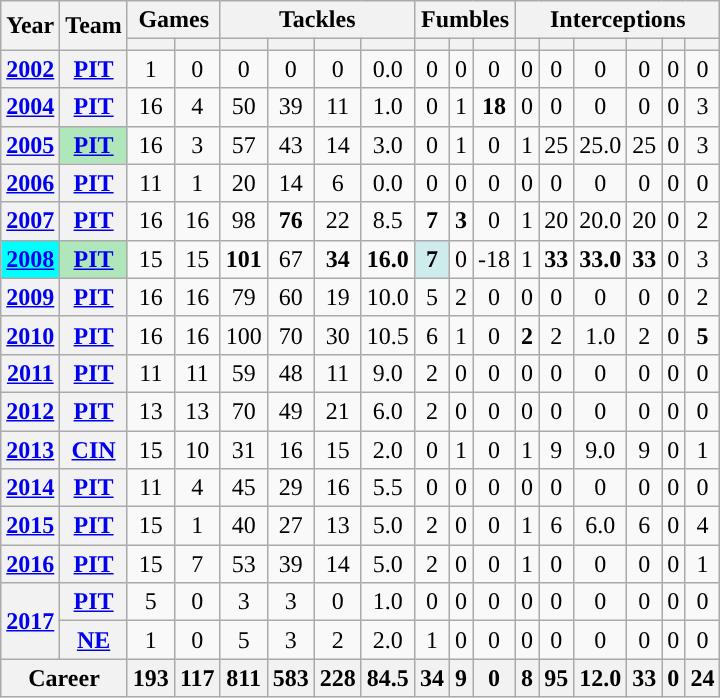<table class="wikitable" style="text-align:center;">
<tr>
<th rowspan="2">Year</th>
<th rowspan="2">Team</th>
<th colspan="2">Games</th>
<th colspan="4">Tackles</th>
<th colspan="3">Fumbles</th>
<th colspan="6">Interceptions</th>
</tr>
<tr>
<th></th>
<th></th>
<th></th>
<th></th>
<th></th>
<th></th>
<th></th>
<th></th>
<th></th>
<th></th>
<th></th>
<th></th>
<th></th>
<th></th>
<th></th>
</tr>
<tr>
<th><a href='#'>2002</a></th>
<th><a href='#'>PIT</a></th>
<td>1</td>
<td>0</td>
<td>0</td>
<td>0</td>
<td>0</td>
<td>0.0</td>
<td>0</td>
<td>0</td>
<td>0</td>
<td>0</td>
<td>0</td>
<td>0</td>
<td>0</td>
<td>0</td>
<td>0</td>
</tr>
<tr>
<th><a href='#'>2004</a></th>
<th><a href='#'>PIT</a></th>
<td>16</td>
<td>4</td>
<td>50</td>
<td>39</td>
<td>11</td>
<td>1.0</td>
<td>0</td>
<td>1</td>
<td><strong>18</strong></td>
<td>0</td>
<td>0</td>
<td>0</td>
<td>0</td>
<td>0</td>
<td>3</td>
</tr>
<tr>
<th><a href='#'>2005</a></th>
<th style="background:#afe6ba"><a href='#'>PIT</a></th>
<td>16</td>
<td>3</td>
<td>57</td>
<td>43</td>
<td>14</td>
<td>3.0</td>
<td>0</td>
<td>1</td>
<td>0</td>
<td>1</td>
<td>25</td>
<td>25.0</td>
<td>25</td>
<td>0</td>
<td>3</td>
</tr>
<tr>
<th><a href='#'>2006</a></th>
<th><a href='#'>PIT</a></th>
<td>11</td>
<td>1</td>
<td>20</td>
<td>14</td>
<td>6</td>
<td>0.0</td>
<td>0</td>
<td>0</td>
<td>0</td>
<td>0</td>
<td>0</td>
<td>0</td>
<td>0</td>
<td>0</td>
<td>0</td>
</tr>
<tr>
<th><a href='#'>2007</a></th>
<th><a href='#'>PIT</a></th>
<td>16</td>
<td>16</td>
<td>98</td>
<td><strong>76</strong></td>
<td>22</td>
<td>8.5</td>
<td><strong>7</strong></td>
<td><strong>3</strong></td>
<td>0</td>
<td>1</td>
<td>20</td>
<td>20.0</td>
<td>20</td>
<td>0</td>
<td>2</td>
</tr>
<tr>
<th style="background:#00FFFF;"><a href='#'>2008</a></th>
<th style="background:#afe6ba"><a href='#'>PIT</a></th>
<td>15</td>
<td>15</td>
<td><strong>101</strong></td>
<td>67</td>
<td><strong>34</strong></td>
<td><strong>16.0</strong></td>
<td style="background:#cfecec;"><strong>7</strong></td>
<td>0</td>
<td>-18</td>
<td>1</td>
<td><strong>33</strong></td>
<td><strong>33.0</strong></td>
<td><strong>33</strong></td>
<td>0</td>
<td>3</td>
</tr>
<tr>
<th><a href='#'>2009</a></th>
<th><a href='#'>PIT</a></th>
<td>16</td>
<td>16</td>
<td>79</td>
<td>60</td>
<td>19</td>
<td>10.0</td>
<td>5</td>
<td>2</td>
<td>0</td>
<td>0</td>
<td>0</td>
<td>0</td>
<td>0</td>
<td>0</td>
<td>2</td>
</tr>
<tr>
<th><a href='#'>2010</a></th>
<th><a href='#'>PIT</a></th>
<td>16</td>
<td>16</td>
<td>100</td>
<td>70</td>
<td>30</td>
<td>10.5</td>
<td>6</td>
<td>1</td>
<td>0</td>
<td><strong>2</strong></td>
<td>2</td>
<td>1.0</td>
<td>2</td>
<td>0</td>
<td><strong>5</strong></td>
</tr>
<tr>
<th><a href='#'>2011</a></th>
<th><a href='#'>PIT</a></th>
<td>11</td>
<td>11</td>
<td>59</td>
<td>48</td>
<td>11</td>
<td>9.0</td>
<td>2</td>
<td>0</td>
<td>0</td>
<td>0</td>
<td>0</td>
<td>0</td>
<td>0</td>
<td>0</td>
<td>0</td>
</tr>
<tr>
<th><a href='#'>2012</a></th>
<th><a href='#'>PIT</a></th>
<td>13</td>
<td>13</td>
<td>70</td>
<td>49</td>
<td>21</td>
<td>6.0</td>
<td>2</td>
<td>0</td>
<td>0</td>
<td>0</td>
<td>0</td>
<td>0</td>
<td>0</td>
<td>0</td>
<td>0</td>
</tr>
<tr>
<th><a href='#'>2013</a></th>
<th><a href='#'>CIN</a></th>
<td>15</td>
<td>10</td>
<td>31</td>
<td>16</td>
<td>15</td>
<td>2.0</td>
<td>0</td>
<td>1</td>
<td>0</td>
<td>1</td>
<td>9</td>
<td>9.0</td>
<td>9</td>
<td>0</td>
<td>1</td>
</tr>
<tr>
<th><a href='#'>2014</a></th>
<th><a href='#'>PIT</a></th>
<td>11</td>
<td>4</td>
<td>45</td>
<td>29</td>
<td>16</td>
<td>5.5</td>
<td>0</td>
<td>0</td>
<td>0</td>
<td>0</td>
<td>0</td>
<td>0</td>
<td>0</td>
<td>0</td>
<td>0</td>
</tr>
<tr>
<th><a href='#'>2015</a></th>
<th><a href='#'>PIT</a></th>
<td>15</td>
<td>1</td>
<td>40</td>
<td>27</td>
<td>13</td>
<td>5.0</td>
<td>2</td>
<td>0</td>
<td>0</td>
<td>1</td>
<td>6</td>
<td>6.0</td>
<td>6</td>
<td>0</td>
<td>4</td>
</tr>
<tr>
<th><a href='#'>2016</a></th>
<th><a href='#'>PIT</a></th>
<td>15</td>
<td>7</td>
<td>53</td>
<td>39</td>
<td>14</td>
<td>5.0</td>
<td>2</td>
<td>0</td>
<td>0</td>
<td>1</td>
<td>0</td>
<td>0</td>
<td>0</td>
<td>0</td>
<td>1</td>
</tr>
<tr>
<th rowspan="2"><a href='#'>2017</a></th>
<th><a href='#'>PIT</a></th>
<td>5</td>
<td>0</td>
<td>3</td>
<td>3</td>
<td>0</td>
<td>1.0</td>
<td>0</td>
<td>0</td>
<td>0</td>
<td>0</td>
<td>0</td>
<td>0</td>
<td>0</td>
<td>0</td>
<td>0</td>
</tr>
<tr>
<th><a href='#'>NE</a></th>
<td>1</td>
<td>0</td>
<td>5</td>
<td>3</td>
<td>2</td>
<td>2.0</td>
<td>1</td>
<td>0</td>
<td>0</td>
<td>0</td>
<td>0</td>
<td>0</td>
<td>0</td>
<td>0</td>
<td>0</td>
</tr>
<tr>
<th colspan="2">Career</th>
<th>193</th>
<th>117</th>
<th>811</th>
<th>583</th>
<th>228</th>
<th>84.5</th>
<th>34</th>
<th>9</th>
<th>0</th>
<th>8</th>
<th>95</th>
<th>12.0</th>
<th>33</th>
<th>0</th>
<th>24</th>
</tr>
</table>
